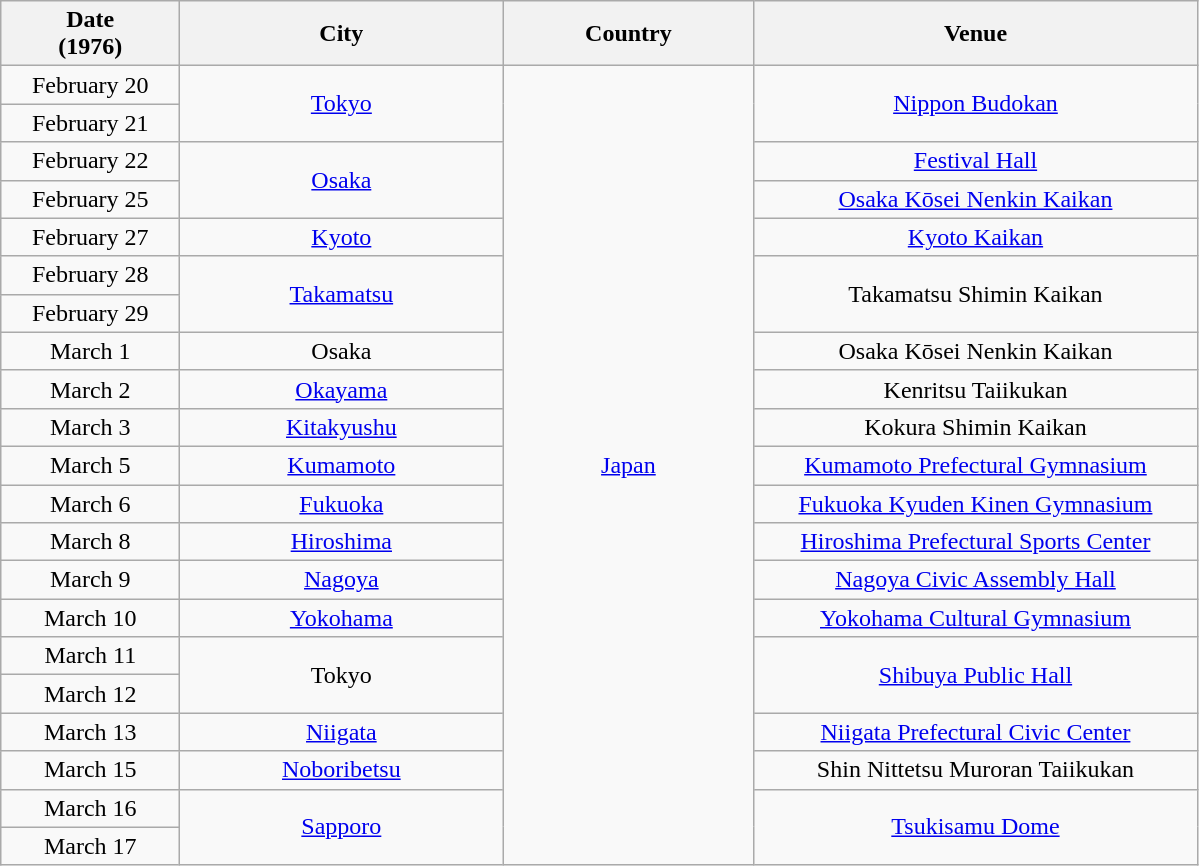<table class="wikitable sortable plainrowheaders" style="text-align:center;">
<tr>
<th scope="col" style="width:7em;">Date<br>(1976)</th>
<th scope="col" style="width:13em;">City</th>
<th scope="col" style="width:10em;">Country</th>
<th scope="col" style="width:18em;">Venue</th>
</tr>
<tr>
<td>February 20</td>
<td rowspan="2"><a href='#'>Tokyo</a></td>
<td rowspan="21"><a href='#'>Japan</a></td>
<td rowspan="2"><a href='#'>Nippon Budokan</a></td>
</tr>
<tr>
<td>February 21</td>
</tr>
<tr>
<td>February 22</td>
<td rowspan="2"><a href='#'>Osaka</a></td>
<td><a href='#'>Festival Hall</a></td>
</tr>
<tr>
<td>February 25</td>
<td><a href='#'>Osaka Kōsei Nenkin Kaikan</a></td>
</tr>
<tr>
<td>February 27</td>
<td><a href='#'>Kyoto</a></td>
<td><a href='#'>Kyoto Kaikan</a></td>
</tr>
<tr>
<td>February 28</td>
<td rowspan="2"><a href='#'>Takamatsu</a></td>
<td rowspan="2">Takamatsu Shimin Kaikan</td>
</tr>
<tr>
<td>February 29</td>
</tr>
<tr>
<td>March 1</td>
<td>Osaka</td>
<td>Osaka Kōsei Nenkin Kaikan</td>
</tr>
<tr>
<td>March 2</td>
<td><a href='#'>Okayama</a></td>
<td>Kenritsu Taiikukan</td>
</tr>
<tr>
<td>March 3</td>
<td><a href='#'>Kitakyushu</a></td>
<td>Kokura Shimin Kaikan</td>
</tr>
<tr>
<td>March 5</td>
<td><a href='#'>Kumamoto</a></td>
<td><a href='#'>Kumamoto Prefectural Gymnasium</a></td>
</tr>
<tr>
<td>March 6</td>
<td><a href='#'>Fukuoka</a></td>
<td><a href='#'>Fukuoka Kyuden Kinen Gymnasium</a></td>
</tr>
<tr>
<td>March 8</td>
<td><a href='#'>Hiroshima</a></td>
<td><a href='#'>Hiroshima Prefectural Sports Center</a></td>
</tr>
<tr>
<td>March 9</td>
<td><a href='#'>Nagoya</a></td>
<td><a href='#'>Nagoya Civic Assembly Hall</a></td>
</tr>
<tr>
<td>March 10</td>
<td><a href='#'>Yokohama</a></td>
<td><a href='#'>Yokohama Cultural Gymnasium</a></td>
</tr>
<tr>
<td>March 11</td>
<td rowspan="2">Tokyo</td>
<td rowspan="2"><a href='#'>Shibuya Public Hall</a></td>
</tr>
<tr>
<td>March 12</td>
</tr>
<tr>
<td>March 13</td>
<td><a href='#'>Niigata</a></td>
<td><a href='#'>Niigata Prefectural Civic Center</a></td>
</tr>
<tr>
<td>March 15</td>
<td><a href='#'>Noboribetsu</a></td>
<td>Shin Nittetsu Muroran Taiikukan</td>
</tr>
<tr>
<td>March 16</td>
<td rowspan="2"><a href='#'>Sapporo</a></td>
<td rowspan="2"><a href='#'>Tsukisamu Dome</a></td>
</tr>
<tr>
<td>March 17</td>
</tr>
</table>
